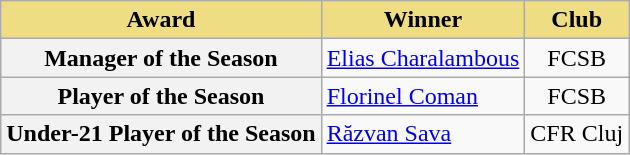<table class="wikitable" style="text-align:center">
<tr>
<th style="background-color: #eedd82"><strong>Award</strong></th>
<th style="background-color: #eedd82"><strong>Winner</strong></th>
<th style="background-color: #eedd82"><strong>Club</strong></th>
</tr>
<tr>
<th><strong>Manager of the Season</strong></th>
<td align="left"> <a href='#'>Elias Charalambous</a></td>
<td>FCSB</td>
</tr>
<tr>
<th><strong>Player of the Season</strong></th>
<td align="left"> <a href='#'>Florinel Coman</a></td>
<td>FCSB</td>
</tr>
<tr>
<th><strong>Under-21 Player of the Season</strong></th>
<td align="left"> <a href='#'>Răzvan Sava</a></td>
<td>CFR Cluj</td>
</tr>
</table>
